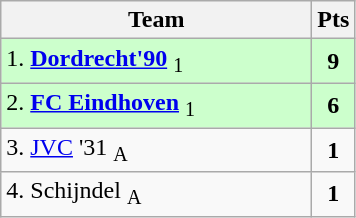<table class="wikitable" style="text-align:center; float:left; margin-right:1em">
<tr>
<th style="width:200px">Team</th>
<th width=20>Pts</th>
</tr>
<tr bgcolor=ccffcc>
<td align=left>1. <strong><a href='#'>Dordrecht'90</a></strong> <sub>1</sub></td>
<td><strong>9</strong></td>
</tr>
<tr bgcolor=ccffcc>
<td align=left>2. <strong><a href='#'>FC Eindhoven</a></strong> <sub>1</sub></td>
<td><strong>6</strong></td>
</tr>
<tr>
<td align=left>3. <a href='#'>JVC</a> '31 <sub>A</sub></td>
<td><strong>1</strong></td>
</tr>
<tr>
<td align=left>4. Schijndel <sub>A</sub></td>
<td><strong>1</strong></td>
</tr>
</table>
